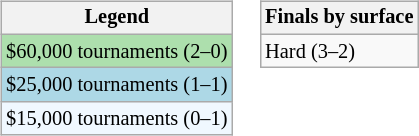<table>
<tr valign=top>
<td><br><table class=wikitable style="font-size:85%;">
<tr>
<th>Legend</th>
</tr>
<tr style="background:#addfad;">
<td>$60,000 tournaments (2–0)</td>
</tr>
<tr style="background:lightblue;">
<td>$25,000 tournaments (1–1)</td>
</tr>
<tr style="background:#f0f8ff;">
<td>$15,000 tournaments (0–1)</td>
</tr>
</table>
</td>
<td><br><table class=wikitable style="font-size:85%;">
<tr>
<th>Finals by surface</th>
</tr>
<tr>
<td>Hard (3–2)</td>
</tr>
</table>
</td>
</tr>
</table>
